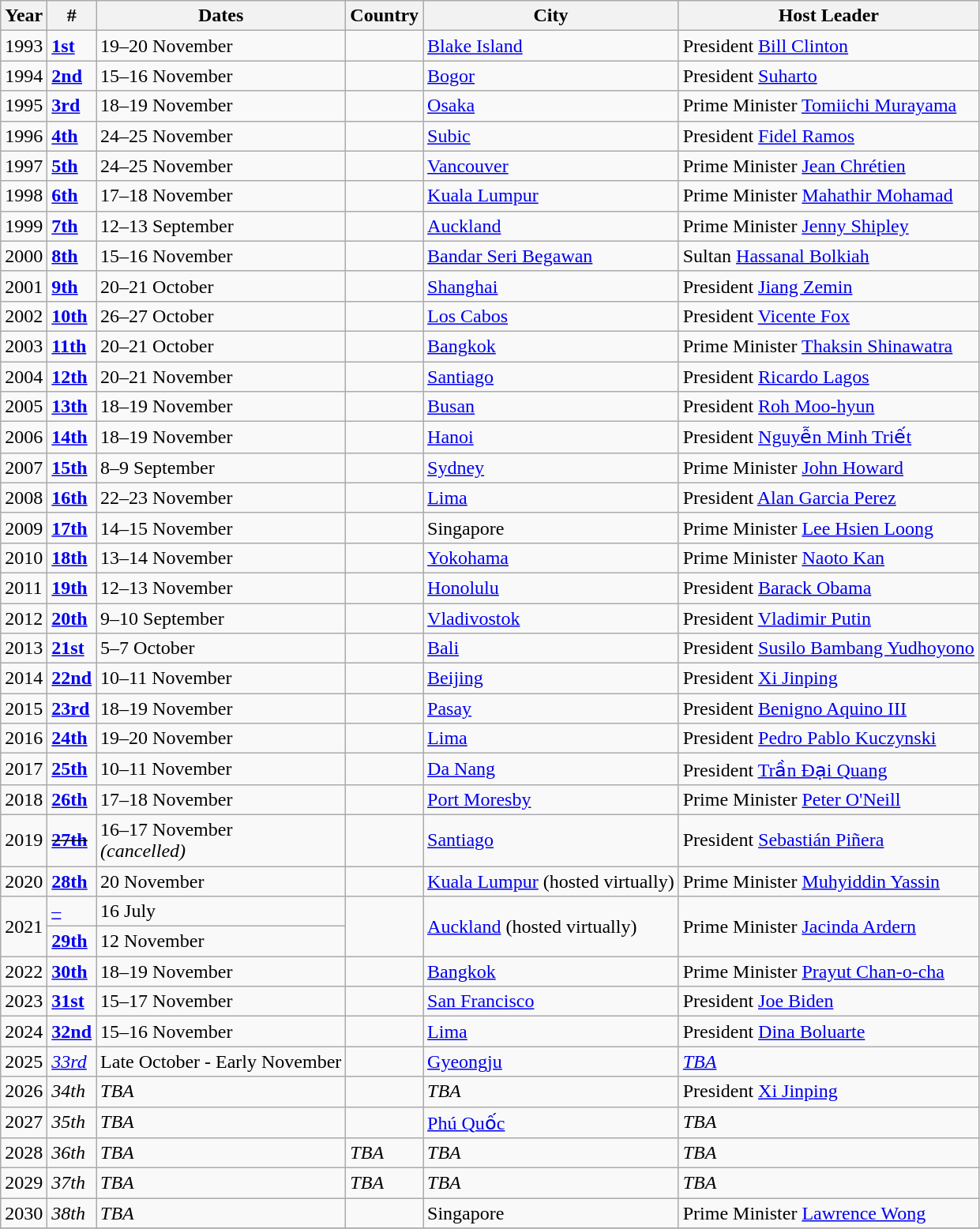<table class="wikitable plainrowheaders sortable">
<tr>
<th>Year</th>
<th>#</th>
<th>Dates</th>
<th>Country</th>
<th>City</th>
<th>Host Leader</th>
</tr>
<tr>
<td>1993</td>
<td><strong><a href='#'>1st</a></strong></td>
<td>19–20 November</td>
<td></td>
<td><a href='#'>Blake Island</a></td>
<td>President <a href='#'>Bill Clinton</a></td>
</tr>
<tr>
<td>1994</td>
<td><strong><a href='#'>2nd</a></strong></td>
<td>15–16 November</td>
<td></td>
<td><a href='#'>Bogor</a></td>
<td>President <a href='#'>Suharto</a></td>
</tr>
<tr>
<td>1995</td>
<td><strong><a href='#'>3rd</a></strong></td>
<td>18–19 November</td>
<td></td>
<td><a href='#'>Osaka</a></td>
<td>Prime Minister <a href='#'>Tomiichi Murayama</a></td>
</tr>
<tr>
<td>1996</td>
<td><strong><a href='#'>4th</a></strong></td>
<td>24–25 November</td>
<td></td>
<td><a href='#'>Subic</a></td>
<td>President <a href='#'>Fidel Ramos</a></td>
</tr>
<tr>
<td>1997</td>
<td><strong><a href='#'>5th</a></strong></td>
<td>24–25 November</td>
<td></td>
<td><a href='#'>Vancouver</a></td>
<td>Prime Minister <a href='#'>Jean Chrétien</a></td>
</tr>
<tr>
<td>1998</td>
<td><strong><a href='#'>6th</a></strong></td>
<td>17–18 November</td>
<td></td>
<td><a href='#'>Kuala Lumpur</a></td>
<td>Prime Minister <a href='#'>Mahathir Mohamad</a></td>
</tr>
<tr>
<td>1999</td>
<td><strong><a href='#'>7th</a></strong></td>
<td>12–13 September</td>
<td></td>
<td><a href='#'>Auckland</a></td>
<td>Prime Minister <a href='#'>Jenny Shipley</a></td>
</tr>
<tr>
<td>2000</td>
<td><strong><a href='#'>8th</a></strong></td>
<td>15–16 November</td>
<td></td>
<td><a href='#'>Bandar Seri Begawan</a></td>
<td>Sultan <a href='#'>Hassanal Bolkiah</a></td>
</tr>
<tr>
<td>2001</td>
<td><strong><a href='#'>9th</a></strong></td>
<td>20–21 October</td>
<td></td>
<td><a href='#'>Shanghai</a></td>
<td>President <a href='#'>Jiang Zemin</a></td>
</tr>
<tr>
<td>2002</td>
<td><strong><a href='#'>10th</a></strong></td>
<td>26–27 October</td>
<td></td>
<td><a href='#'>Los Cabos</a></td>
<td>President <a href='#'>Vicente Fox</a></td>
</tr>
<tr>
<td>2003</td>
<td><strong><a href='#'>11th</a></strong></td>
<td>20–21 October</td>
<td></td>
<td><a href='#'>Bangkok</a></td>
<td>Prime Minister <a href='#'>Thaksin Shinawatra</a></td>
</tr>
<tr>
<td>2004</td>
<td><strong><a href='#'>12th</a></strong></td>
<td>20–21 November</td>
<td></td>
<td><a href='#'>Santiago</a></td>
<td>President <a href='#'>Ricardo Lagos</a></td>
</tr>
<tr>
<td>2005</td>
<td><strong><a href='#'>13th</a></strong></td>
<td>18–19 November</td>
<td></td>
<td><a href='#'>Busan</a></td>
<td>President <a href='#'>Roh Moo-hyun</a></td>
</tr>
<tr>
<td>2006</td>
<td><strong><a href='#'>14th</a></strong></td>
<td>18–19 November</td>
<td></td>
<td><a href='#'>Hanoi</a></td>
<td>President <a href='#'>Nguyễn Minh Triết</a></td>
</tr>
<tr>
<td>2007</td>
<td><strong><a href='#'>15th</a></strong></td>
<td>8–9 September</td>
<td></td>
<td><a href='#'>Sydney</a></td>
<td>Prime Minister <a href='#'>John Howard</a></td>
</tr>
<tr>
<td>2008</td>
<td><strong><a href='#'>16th</a></strong></td>
<td>22–23 November</td>
<td></td>
<td><a href='#'>Lima</a></td>
<td>President <a href='#'>Alan Garcia Perez</a></td>
</tr>
<tr>
<td>2009</td>
<td><strong><a href='#'>17th</a></strong></td>
<td>14–15 November</td>
<td></td>
<td>Singapore</td>
<td>Prime Minister <a href='#'>Lee Hsien Loong</a></td>
</tr>
<tr>
<td>2010</td>
<td><strong><a href='#'>18th</a></strong></td>
<td>13–14 November</td>
<td></td>
<td><a href='#'>Yokohama</a></td>
<td>Prime Minister <a href='#'>Naoto Kan</a></td>
</tr>
<tr>
<td>2011</td>
<td><strong><a href='#'>19th</a></strong></td>
<td>12–13 November</td>
<td></td>
<td><a href='#'>Honolulu</a></td>
<td>President <a href='#'>Barack Obama</a></td>
</tr>
<tr>
<td>2012</td>
<td><strong><a href='#'>20th</a></strong></td>
<td>9–10 September</td>
<td></td>
<td><a href='#'>Vladivostok</a></td>
<td>President <a href='#'>Vladimir Putin</a></td>
</tr>
<tr>
<td>2013</td>
<td><strong><a href='#'>21st</a></strong></td>
<td>5–7 October</td>
<td></td>
<td><a href='#'>Bali</a></td>
<td>President <a href='#'>Susilo Bambang Yudhoyono</a></td>
</tr>
<tr>
<td>2014</td>
<td><strong><a href='#'>22nd</a></strong></td>
<td>10–11 November</td>
<td></td>
<td><a href='#'>Beijing</a></td>
<td>President <a href='#'>Xi Jinping</a></td>
</tr>
<tr>
<td>2015</td>
<td><strong><a href='#'>23rd</a></strong></td>
<td>18–19 November</td>
<td></td>
<td><a href='#'>Pasay</a></td>
<td>President <a href='#'>Benigno Aquino III</a></td>
</tr>
<tr>
<td>2016</td>
<td><strong><a href='#'>24th</a></strong></td>
<td>19–20 November</td>
<td></td>
<td><a href='#'>Lima</a></td>
<td>President <a href='#'>Pedro Pablo Kuczynski</a></td>
</tr>
<tr>
<td>2017</td>
<td><strong><a href='#'>25th</a></strong></td>
<td>10–11 November</td>
<td></td>
<td><a href='#'>Da Nang</a></td>
<td>President <a href='#'>Trần Đại Quang</a></td>
</tr>
<tr>
<td>2018</td>
<td><strong><a href='#'>26th</a></strong></td>
<td>17–18 November</td>
<td></td>
<td><a href='#'>Port Moresby</a></td>
<td>Prime Minister <a href='#'>Peter O'Neill</a></td>
</tr>
<tr>
<td>2019</td>
<td><s><strong><a href='#'>27th</a></strong></s></td>
<td>16–17 November <br> <em>(cancelled)</em></td>
<td></td>
<td><a href='#'>Santiago</a></td>
<td>President <a href='#'>Sebastián Piñera</a></td>
</tr>
<tr>
<td>2020</td>
<td><strong><a href='#'>28th</a></strong></td>
<td>20 November</td>
<td></td>
<td><a href='#'>Kuala Lumpur</a> (hosted virtually)</td>
<td>Prime Minister <a href='#'>Muhyiddin Yassin</a></td>
</tr>
<tr>
<td rowspan="2">2021</td>
<td><a href='#'>–</a></td>
<td>16 July</td>
<td rowspan="2"></td>
<td rowspan="2"><a href='#'>Auckland</a> (hosted virtually)</td>
<td rowspan="2">Prime Minister <a href='#'>Jacinda Ardern</a></td>
</tr>
<tr>
<td><strong><a href='#'>29th</a></strong></td>
<td>12 November</td>
</tr>
<tr>
<td>2022</td>
<td><strong><a href='#'>30th</a></strong></td>
<td>18–19 November</td>
<td></td>
<td><a href='#'>Bangkok</a></td>
<td>Prime Minister <a href='#'>Prayut Chan-o-cha</a></td>
</tr>
<tr>
<td>2023</td>
<td><strong><a href='#'>31st</a></strong></td>
<td>15–17 November</td>
<td></td>
<td><a href='#'>San Francisco</a></td>
<td>President <a href='#'>Joe Biden</a></td>
</tr>
<tr>
<td>2024</td>
<td><strong><a href='#'>32nd</a></strong></td>
<td>15–16 November</td>
<td></td>
<td><a href='#'>Lima</a></td>
<td>President <a href='#'>Dina Boluarte</a></td>
</tr>
<tr>
<td>2025</td>
<td><em><a href='#'>33rd</a></em></td>
<td>Late October - Early November</td>
<td></td>
<td><a href='#'>Gyeongju</a></td>
<td><em><a href='#'>TBA</a></em></td>
</tr>
<tr>
<td>2026</td>
<td><em>34th</em></td>
<td><em>TBA</em></td>
<td></td>
<td><em>TBA</em></td>
<td>President <a href='#'>Xi Jinping</a></td>
</tr>
<tr>
<td>2027</td>
<td><em>35th</em></td>
<td><em>TBA</em></td>
<td></td>
<td><a href='#'>Phú Quốc</a></td>
<td><em>TBA</em></td>
</tr>
<tr>
<td>2028</td>
<td><em>36th</em></td>
<td><em>TBA</em></td>
<td><em>TBA</em></td>
<td><em>TBA</em></td>
<td><em>TBA</em></td>
</tr>
<tr>
<td>2029</td>
<td><em>37th</em></td>
<td><em>TBA</em></td>
<td><em>TBA</em></td>
<td><em>TBA</em></td>
<td><em>TBA</em></td>
</tr>
<tr>
<td>2030</td>
<td><em>38th</em></td>
<td><em>TBA</em></td>
<td></td>
<td>Singapore</td>
<td>Prime Minister <a href='#'>Lawrence Wong</a></td>
</tr>
<tr>
</tr>
</table>
